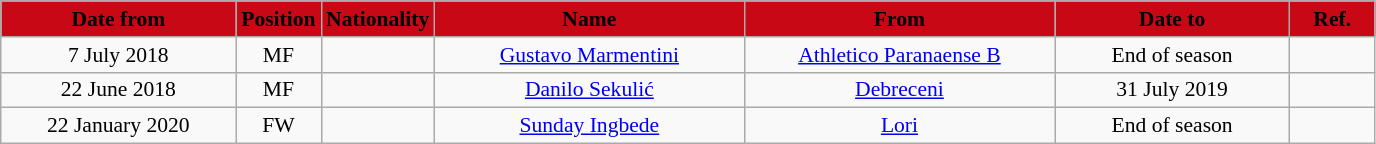<table class="wikitable"  style="text-align:center; font-size:90%; ">
<tr>
<th style="background:#C80815; color:black; width:150px;">Date from</th>
<th style="background:#C80815; color:black; width:50px;">Position</th>
<th style="background:#C80815; color:black; width:50px;">Nationality</th>
<th style="background:#C80815; color:black; width:200px;">Name</th>
<th style="background:#C80815; color:black; width:200px;">From</th>
<th style="background:#C80815; color:black; width:150px;">Date to</th>
<th style="background:#C80815; color:black; width:50px;">Ref.</th>
</tr>
<tr>
<td>7 July 2018</td>
<td>MF</td>
<td></td>
<td><a href='#'>Gustavo Marmentini</a></td>
<td><a href='#'>Athletico Paranaense B</a></td>
<td>End of season</td>
<td></td>
</tr>
<tr>
<td>22 June 2018</td>
<td>MF</td>
<td></td>
<td><a href='#'>Danilo Sekulić</a></td>
<td><a href='#'>Debreceni</a></td>
<td>31 July 2019</td>
<td></td>
</tr>
<tr>
<td>22 January 2020</td>
<td>FW</td>
<td></td>
<td><a href='#'>Sunday Ingbede</a></td>
<td><a href='#'>Lori</a></td>
<td>End of season</td>
<td></td>
</tr>
</table>
